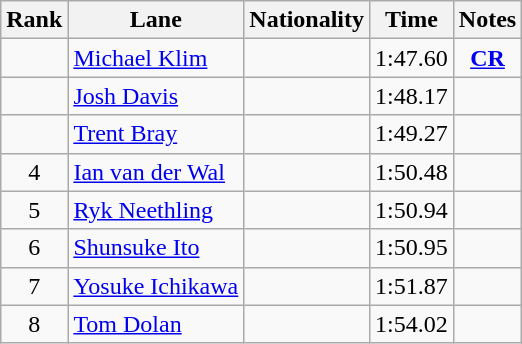<table class="wikitable sortable" style="text-align:center">
<tr>
<th>Rank</th>
<th>Lane</th>
<th>Nationality</th>
<th>Time</th>
<th>Notes</th>
</tr>
<tr>
<td></td>
<td align=left><a href='#'>Michael Klim</a></td>
<td align=left></td>
<td>1:47.60</td>
<td><strong><a href='#'>CR</a></strong></td>
</tr>
<tr>
<td></td>
<td align=left><a href='#'>Josh Davis</a></td>
<td align=left></td>
<td>1:48.17</td>
<td></td>
</tr>
<tr>
<td></td>
<td align=left><a href='#'>Trent Bray</a></td>
<td align=left></td>
<td>1:49.27</td>
<td></td>
</tr>
<tr>
<td>4</td>
<td align=left><a href='#'>Ian van der Wal</a></td>
<td align=left></td>
<td>1:50.48</td>
<td></td>
</tr>
<tr>
<td>5</td>
<td align=left><a href='#'>Ryk Neethling</a></td>
<td align=left></td>
<td>1:50.94</td>
<td></td>
</tr>
<tr>
<td>6</td>
<td align=left><a href='#'>Shunsuke Ito</a></td>
<td align=left></td>
<td>1:50.95</td>
<td></td>
</tr>
<tr>
<td>7</td>
<td align=left><a href='#'>Yosuke Ichikawa</a></td>
<td align=left></td>
<td>1:51.87</td>
<td></td>
</tr>
<tr>
<td>8</td>
<td align=left><a href='#'>Tom Dolan</a></td>
<td align=left></td>
<td>1:54.02</td>
<td></td>
</tr>
</table>
